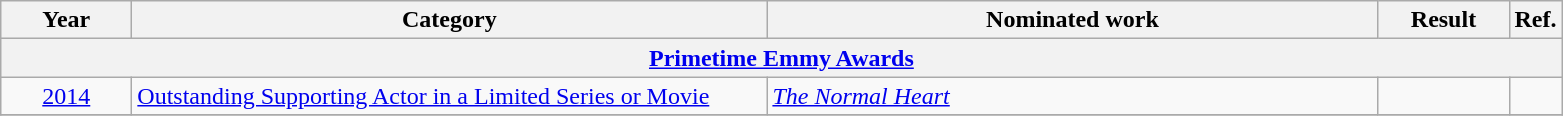<table class=wikitable>
<tr>
<th scope="col" style="width:5em;">Year</th>
<th scope="col" style="width:26em;">Category</th>
<th scope="col" style="width:25em;">Nominated work</th>
<th scope="col" style="width:5em;">Result</th>
<th>Ref.</th>
</tr>
<tr>
<th colspan=5><a href='#'>Primetime Emmy Awards</a></th>
</tr>
<tr>
<td style="text-align:center;"><a href='#'>2014</a></td>
<td><a href='#'>Outstanding Supporting Actor in a Limited Series or Movie</a></td>
<td><em><a href='#'>The Normal Heart</a></em></td>
<td></td>
<td></td>
</tr>
<tr>
</tr>
</table>
